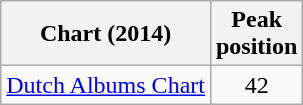<table class="wikitable">
<tr>
<th style="text-align:center;">Chart (2014)</th>
<th style="text-align:center;">Peak<br>position</th>
</tr>
<tr>
<td align="left"><a href='#'>Dutch Albums Chart</a></td>
<td style="text-align:center;">42</td>
</tr>
</table>
